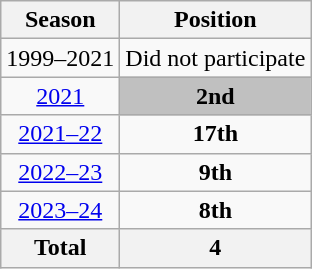<table class="wikitable" style="text-align: center;">
<tr>
<th>Season</th>
<th>Position</th>
</tr>
<tr>
<td>1999–2021</td>
<td>Did not participate</td>
</tr>
<tr>
<td><a href='#'>2021</a></td>
<td style="background:Silver"><strong>2nd</strong></td>
</tr>
<tr>
<td><a href='#'>2021–22</a></td>
<td><strong>17th</strong></td>
</tr>
<tr>
<td><a href='#'>2022–23</a></td>
<td><strong>9th</strong></td>
</tr>
<tr>
<td><a href='#'>2023–24</a></td>
<td><strong>8th</strong></td>
</tr>
<tr>
<th>Total</th>
<th>4</th>
</tr>
</table>
